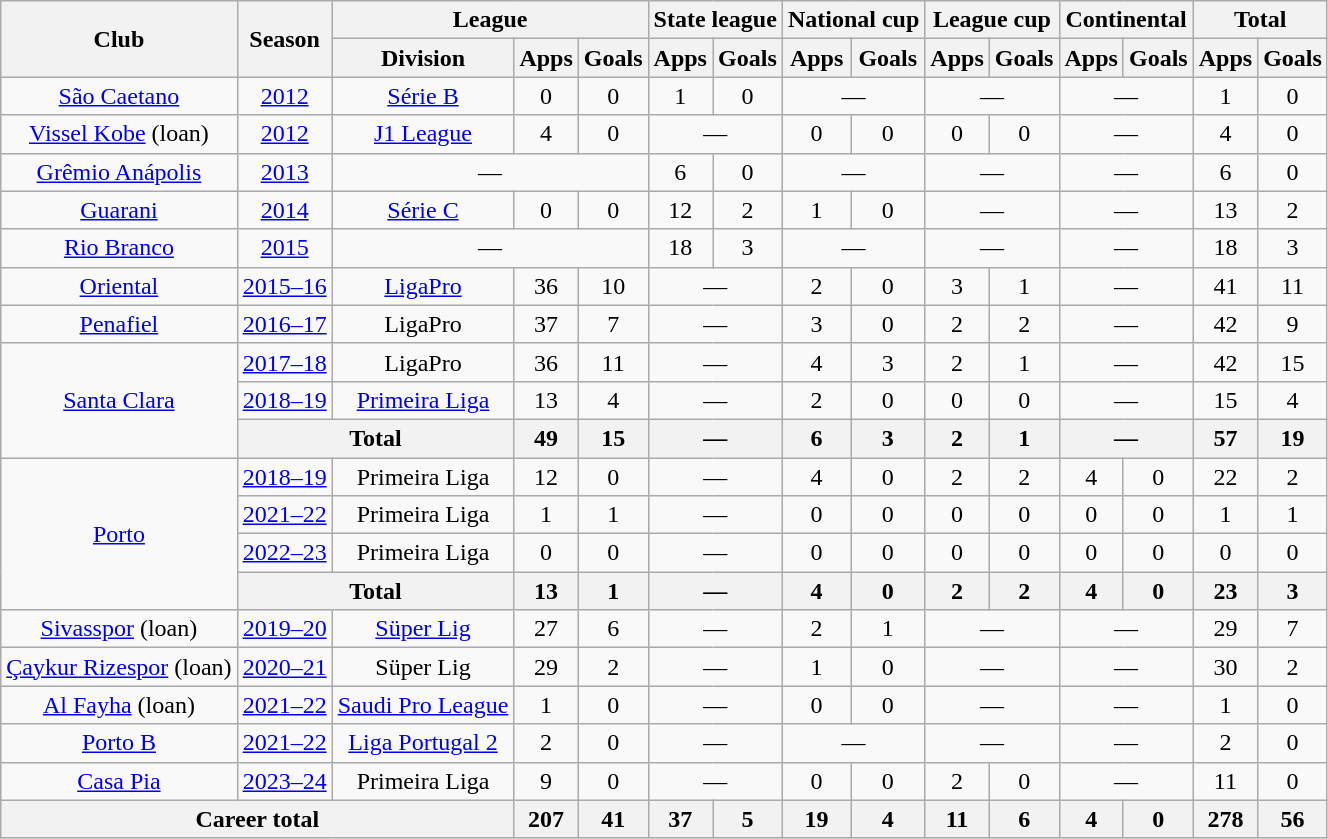<table class="wikitable" style="text-align: center">
<tr>
<th rowspan="2">Club</th>
<th rowspan="2">Season</th>
<th colspan="3">League</th>
<th colspan="2">State league</th>
<th colspan="2">National cup</th>
<th colspan="2">League cup</th>
<th colspan="2">Continental</th>
<th colspan="2">Total</th>
</tr>
<tr>
<th>Division</th>
<th>Apps</th>
<th>Goals</th>
<th>Apps</th>
<th>Goals</th>
<th>Apps</th>
<th>Goals</th>
<th>Apps</th>
<th>Goals</th>
<th>Apps</th>
<th>Goals</th>
<th>Apps</th>
<th>Goals</th>
</tr>
<tr>
<td><a href='#'>São Caetano</a></td>
<td><a href='#'>2012</a></td>
<td><a href='#'>Série B</a></td>
<td>0</td>
<td>0</td>
<td>1</td>
<td>0</td>
<td colspan="2">—</td>
<td colspan="2">—</td>
<td colspan="2">—</td>
<td>1</td>
<td>0</td>
</tr>
<tr>
<td><a href='#'>Vissel Kobe</a> (loan)</td>
<td><a href='#'>2012</a></td>
<td><a href='#'>J1 League</a></td>
<td>4</td>
<td>0</td>
<td colspan="2">—</td>
<td>0</td>
<td>0</td>
<td>0</td>
<td>0</td>
<td colspan="2">—</td>
<td>4</td>
<td>0</td>
</tr>
<tr>
<td><a href='#'>Grêmio Anápolis</a></td>
<td><a href='#'>2013</a></td>
<td colspan="3">—</td>
<td>6</td>
<td>0</td>
<td colspan="2">—</td>
<td colspan="2">—</td>
<td colspan="2">—</td>
<td>6</td>
<td>0</td>
</tr>
<tr>
<td><a href='#'>Guarani</a></td>
<td><a href='#'>2014</a></td>
<td><a href='#'>Série C</a></td>
<td>0</td>
<td>0</td>
<td>12</td>
<td>2</td>
<td>1</td>
<td>0</td>
<td colspan="2">—</td>
<td colspan="2">—</td>
<td>13</td>
<td>2</td>
</tr>
<tr>
<td><a href='#'>Rio Branco</a></td>
<td><a href='#'>2015</a></td>
<td colspan="3">—</td>
<td>18</td>
<td>3</td>
<td colspan="2">—</td>
<td colspan="2">—</td>
<td colspan="2">—</td>
<td>18</td>
<td>3</td>
</tr>
<tr>
<td><a href='#'>Oriental</a></td>
<td><a href='#'>2015–16</a></td>
<td><a href='#'>LigaPro</a></td>
<td>36</td>
<td>10</td>
<td colspan="2">—</td>
<td>2</td>
<td>0</td>
<td>3</td>
<td>1</td>
<td colspan="2">—</td>
<td>41</td>
<td>11</td>
</tr>
<tr>
<td><a href='#'>Penafiel</a></td>
<td><a href='#'>2016–17</a></td>
<td>LigaPro</td>
<td>37</td>
<td>7</td>
<td colspan="2">—</td>
<td>3</td>
<td>0</td>
<td>2</td>
<td>2</td>
<td colspan="2">—</td>
<td>42</td>
<td>9</td>
</tr>
<tr>
<td rowspan="3"><a href='#'>Santa Clara</a></td>
<td><a href='#'>2017–18</a></td>
<td>LigaPro</td>
<td>36</td>
<td>11</td>
<td colspan="2">—</td>
<td>4</td>
<td>3</td>
<td>2</td>
<td>1</td>
<td colspan="2">—</td>
<td>42</td>
<td>15</td>
</tr>
<tr>
<td><a href='#'>2018–19</a></td>
<td><a href='#'>Primeira Liga</a></td>
<td>13</td>
<td>4</td>
<td colspan="2">—</td>
<td>2</td>
<td>0</td>
<td>0</td>
<td>0</td>
<td colspan="2">—</td>
<td>15</td>
<td>4</td>
</tr>
<tr>
<th colspan="2">Total</th>
<th>49</th>
<th>15</th>
<th colspan="2">—</th>
<th>6</th>
<th>3</th>
<th>2</th>
<th>1</th>
<th colspan="2">—</th>
<th>57</th>
<th>19</th>
</tr>
<tr>
<td rowspan="4"><a href='#'>Porto</a></td>
<td><a href='#'>2018–19</a></td>
<td>Primeira Liga</td>
<td>12</td>
<td>0</td>
<td colspan="2">—</td>
<td>4</td>
<td>0</td>
<td>2</td>
<td>2</td>
<td>4</td>
<td>0</td>
<td>22</td>
<td>2</td>
</tr>
<tr>
<td><a href='#'>2021–22</a></td>
<td>Primeira Liga</td>
<td>1</td>
<td>1</td>
<td colspan="2">—</td>
<td>0</td>
<td>0</td>
<td>0</td>
<td>0</td>
<td>0</td>
<td>0</td>
<td>1</td>
<td>1</td>
</tr>
<tr>
<td><a href='#'>2022–23</a></td>
<td>Primeira Liga</td>
<td>0</td>
<td>0</td>
<td colspan="2">—</td>
<td>0</td>
<td>0</td>
<td>0</td>
<td>0</td>
<td>0</td>
<td>0</td>
<td>0</td>
<td>0</td>
</tr>
<tr>
<th colspan="2">Total</th>
<th>13</th>
<th>1</th>
<th colspan="2">—</th>
<th>4</th>
<th>0</th>
<th>2</th>
<th>2</th>
<th>4</th>
<th>0</th>
<th>23</th>
<th>3</th>
</tr>
<tr>
<td><a href='#'>Sivasspor</a> (loan)</td>
<td><a href='#'>2019–20</a></td>
<td><a href='#'>Süper Lig</a></td>
<td>27</td>
<td>6</td>
<td colspan="2">—</td>
<td>2</td>
<td>1</td>
<td colspan="2">—</td>
<td colspan="2">—</td>
<td>29</td>
<td>7</td>
</tr>
<tr>
<td><a href='#'>Çaykur Rizespor</a> (loan)</td>
<td><a href='#'>2020–21</a></td>
<td>Süper Lig</td>
<td>29</td>
<td>2</td>
<td colspan="2">—</td>
<td>1</td>
<td>0</td>
<td colspan="2">—</td>
<td colspan="2">—</td>
<td>30</td>
<td>2</td>
</tr>
<tr>
<td><a href='#'>Al Fayha</a> (loan)</td>
<td><a href='#'>2021–22</a></td>
<td><a href='#'>Saudi Pro League</a></td>
<td>1</td>
<td>0</td>
<td colspan="2">—</td>
<td>0</td>
<td>0</td>
<td colspan="2">—</td>
<td colspan="2">—</td>
<td>1</td>
<td>0</td>
</tr>
<tr>
<td><a href='#'>Porto B</a></td>
<td><a href='#'>2021–22</a></td>
<td><a href='#'>Liga Portugal 2</a></td>
<td>2</td>
<td>0</td>
<td colspan="2">—</td>
<td colspan="2">—</td>
<td colspan="2">—</td>
<td colspan="2">—</td>
<td>2</td>
<td>0</td>
</tr>
<tr>
<td><a href='#'>Casa Pia</a></td>
<td><a href='#'>2023–24</a></td>
<td>Primeira Liga</td>
<td>9</td>
<td>0</td>
<td colspan="2">—</td>
<td>0</td>
<td>0</td>
<td>2</td>
<td>0</td>
<td colspan="2">—</td>
<td>11</td>
<td>0</td>
</tr>
<tr>
<th colspan="3">Career total</th>
<th>207</th>
<th>41</th>
<th>37</th>
<th>5</th>
<th>19</th>
<th>4</th>
<th>11</th>
<th>6</th>
<th>4</th>
<th>0</th>
<th>278</th>
<th>56</th>
</tr>
</table>
